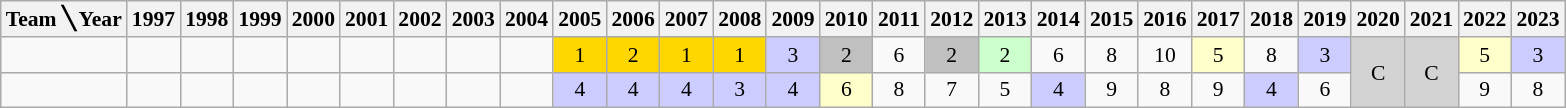<table class=wikitable style="text-align:center; font-size:90%;">
<tr>
<th>Team ╲ Year</th>
<th>1997</th>
<th>1998</th>
<th>1999</th>
<th>2000</th>
<th>2001</th>
<th>2002</th>
<th>2003</th>
<th>2004</th>
<th>2005</th>
<th>2006</th>
<th>2007</th>
<th>2008</th>
<th>2009</th>
<th>2010</th>
<th>2011</th>
<th>2012</th>
<th>2013</th>
<th>2014</th>
<th>2015</th>
<th>2016</th>
<th>2017</th>
<th>2018</th>
<th>2019</th>
<th>2020</th>
<th>2021</th>
<th>2022</th>
<th>2023</th>
</tr>
<tr>
<td align=left><strong></strong></td>
<td></td>
<td></td>
<td></td>
<td></td>
<td></td>
<td></td>
<td></td>
<td></td>
<td bgcolor=gold>1</td>
<td bgcolor=gold>2</td>
<td bgcolor=gold>1</td>
<td bgcolor=gold>1</td>
<td bgcolor=ccccff>3</td>
<td bgcolor=silver>2</td>
<td>6</td>
<td bgcolor=silver>2</td>
<td bgcolor=CCFFCC>2</td>
<td>6</td>
<td>8</td>
<td>10</td>
<td bgcolor=FFFFCC>5</td>
<td>8</td>
<td bgcolor=ccccff>3</td>
<td bgcolor=D3D3D3 rowspan=3>C</td>
<td bgcolor=D3D3D3 rowspan=3>C</td>
<td bgcolor=FFFFCC>5</td>
<td bgcolor=ccccff>3</td>
</tr>
<tr>
<td align=left><strong></strong></td>
<td></td>
<td></td>
<td></td>
<td></td>
<td></td>
<td></td>
<td></td>
<td></td>
<td bgcolor=ccccff>4</td>
<td bgcolor=ccccff>4</td>
<td bgcolor=ccccff>4</td>
<td bgcolor=ccccff>3</td>
<td bgcolor=ccccff>4</td>
<td bgcolor=FFFFCC>6</td>
<td>8</td>
<td>7</td>
<td>5</td>
<td bgcolor=ccccff>4</td>
<td>9</td>
<td>8</td>
<td>9</td>
<td bgcolor=ccccff>4</td>
<td>6</td>
<td>9</td>
<td>8</td>
</tr>
</table>
